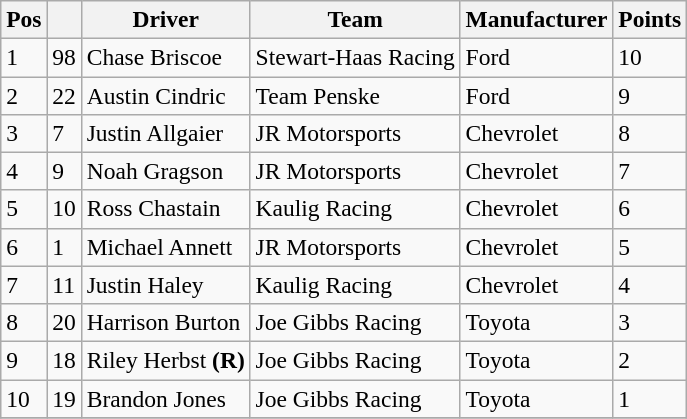<table class="wikitable" style="font-size:98%">
<tr>
<th>Pos</th>
<th></th>
<th>Driver</th>
<th>Team</th>
<th>Manufacturer</th>
<th>Points</th>
</tr>
<tr>
<td>1</td>
<td>98</td>
<td>Chase Briscoe</td>
<td>Stewart-Haas Racing</td>
<td>Ford</td>
<td>10</td>
</tr>
<tr>
<td>2</td>
<td>22</td>
<td>Austin Cindric</td>
<td>Team Penske</td>
<td>Ford</td>
<td>9</td>
</tr>
<tr>
<td>3</td>
<td>7</td>
<td>Justin Allgaier</td>
<td>JR Motorsports</td>
<td>Chevrolet</td>
<td>8</td>
</tr>
<tr>
<td>4</td>
<td>9</td>
<td>Noah Gragson</td>
<td>JR Motorsports</td>
<td>Chevrolet</td>
<td>7</td>
</tr>
<tr>
<td>5</td>
<td>10</td>
<td>Ross Chastain</td>
<td>Kaulig Racing</td>
<td>Chevrolet</td>
<td>6</td>
</tr>
<tr>
<td>6</td>
<td>1</td>
<td>Michael Annett</td>
<td>JR Motorsports</td>
<td>Chevrolet</td>
<td>5</td>
</tr>
<tr>
<td>7</td>
<td>11</td>
<td>Justin Haley</td>
<td>Kaulig Racing</td>
<td>Chevrolet</td>
<td>4</td>
</tr>
<tr>
<td>8</td>
<td>20</td>
<td>Harrison Burton</td>
<td>Joe Gibbs Racing</td>
<td>Toyota</td>
<td>3</td>
</tr>
<tr>
<td>9</td>
<td>18</td>
<td>Riley Herbst <strong>(R)</strong></td>
<td>Joe Gibbs Racing</td>
<td>Toyota</td>
<td>2</td>
</tr>
<tr>
<td>10</td>
<td>19</td>
<td>Brandon Jones</td>
<td>Joe Gibbs Racing</td>
<td>Toyota</td>
<td>1</td>
</tr>
<tr>
</tr>
</table>
